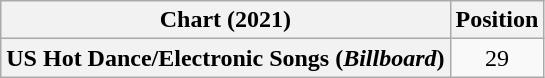<table class="wikitable plainrowheaders">
<tr>
<th>Chart (2021)</th>
<th>Position</th>
</tr>
<tr>
<th scope="row">US Hot Dance/Electronic Songs (<em>Billboard</em>)</th>
<td align="center">29</td>
</tr>
</table>
